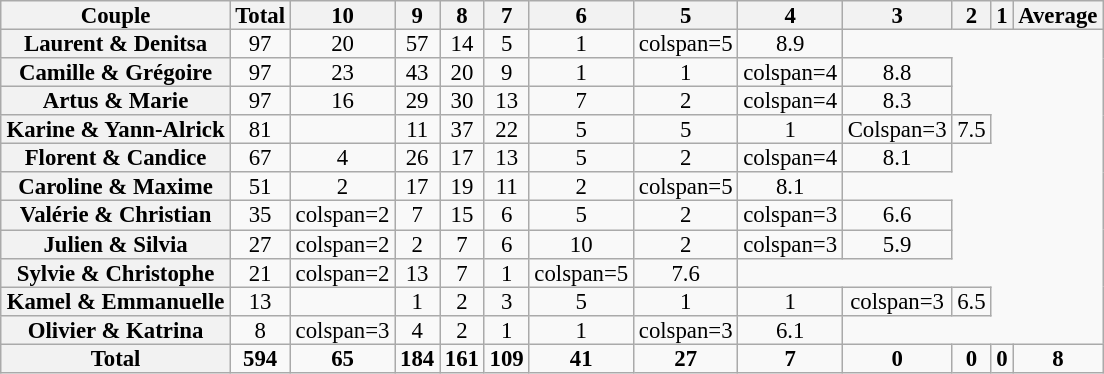<table class="wikitable sortable collapsible" style="margin:auto; font-size:95%; line-height:12px; text-align:center">
<tr>
<th>Couple</th>
<th>Total</th>
<th>10</th>
<th>9</th>
<th>8</th>
<th>7</th>
<th>6</th>
<th>5</th>
<th>4</th>
<th>3</th>
<th>2</th>
<th>1</th>
<th>Average</th>
</tr>
<tr>
<th>Laurent & Denitsa</th>
<td>97</td>
<td>20</td>
<td>57</td>
<td>14</td>
<td>5</td>
<td>1</td>
<td>colspan=5 </td>
<td>8.9</td>
</tr>
<tr>
<th>Camille & Grégoire</th>
<td>97</td>
<td>23</td>
<td>43</td>
<td>20</td>
<td>9</td>
<td>1</td>
<td>1</td>
<td>colspan=4 </td>
<td>8.8</td>
</tr>
<tr>
<th>Artus & Marie</th>
<td>97</td>
<td>16</td>
<td>29</td>
<td>30</td>
<td>13</td>
<td>7</td>
<td>2</td>
<td>colspan=4 </td>
<td>8.3</td>
</tr>
<tr>
<th>Karine & Yann-Alrick</th>
<td>81</td>
<td></td>
<td>11</td>
<td>37</td>
<td>22</td>
<td>5</td>
<td>5</td>
<td>1</td>
<td>Colspan=3 </td>
<td>7.5</td>
</tr>
<tr>
<th>Florent & Candice</th>
<td>67</td>
<td>4</td>
<td>26</td>
<td>17</td>
<td>13</td>
<td>5</td>
<td>2</td>
<td>colspan=4 </td>
<td>8.1</td>
</tr>
<tr>
<th>Caroline & Maxime</th>
<td>51</td>
<td>2</td>
<td>17</td>
<td>19</td>
<td>11</td>
<td>2</td>
<td>colspan=5 </td>
<td>8.1</td>
</tr>
<tr>
<th>Valérie & Christian</th>
<td>35</td>
<td>colspan=2 </td>
<td>7</td>
<td>15</td>
<td>6</td>
<td>5</td>
<td>2</td>
<td>colspan=3 </td>
<td>6.6</td>
</tr>
<tr>
<th>Julien & Silvia</th>
<td>27</td>
<td>colspan=2 </td>
<td>2</td>
<td>7</td>
<td>6</td>
<td>10</td>
<td>2</td>
<td>colspan=3 </td>
<td>5.9</td>
</tr>
<tr>
<th>Sylvie & Christophe</th>
<td>21</td>
<td>colspan=2 </td>
<td>13</td>
<td>7</td>
<td>1</td>
<td>colspan=5 </td>
<td>7.6</td>
</tr>
<tr>
<th>Kamel & Emmanuelle</th>
<td>13</td>
<td></td>
<td>1</td>
<td>2</td>
<td>3</td>
<td>5</td>
<td>1</td>
<td>1</td>
<td>colspan=3 </td>
<td>6.5</td>
</tr>
<tr>
<th>Olivier & Katrina</th>
<td>8</td>
<td>colspan=3 </td>
<td>4</td>
<td>2</td>
<td>1</td>
<td>1</td>
<td>colspan=3 </td>
<td>6.1</td>
</tr>
<tr>
<th>Total</th>
<td><strong>594</strong></td>
<td><strong>65</strong></td>
<td><strong>184</strong></td>
<td><strong>161</strong></td>
<td><strong>109</strong></td>
<td><strong>41</strong></td>
<td><strong>27</strong></td>
<td><strong>7</strong></td>
<td><strong>0</strong></td>
<td><strong>0</strong></td>
<td><strong>0</strong></td>
<td><strong>8</strong></td>
</tr>
</table>
